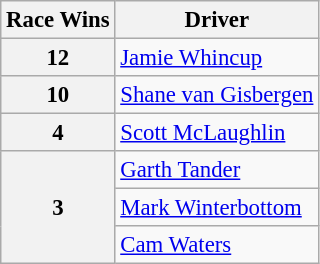<table class="wikitable" style="font-size: 95%;">
<tr>
<th>Race Wins</th>
<th>Driver</th>
</tr>
<tr>
<th>12</th>
<td> <a href='#'>Jamie Whincup</a></td>
</tr>
<tr>
<th>10</th>
<td> <a href='#'>Shane van Gisbergen</a></td>
</tr>
<tr>
<th>4</th>
<td> <a href='#'>Scott McLaughlin</a></td>
</tr>
<tr>
<th rowspan="3">3</th>
<td> <a href='#'>Garth Tander</a></td>
</tr>
<tr>
<td> <a href='#'>Mark Winterbottom</a></td>
</tr>
<tr>
<td> <a href='#'>Cam Waters</a></td>
</tr>
</table>
